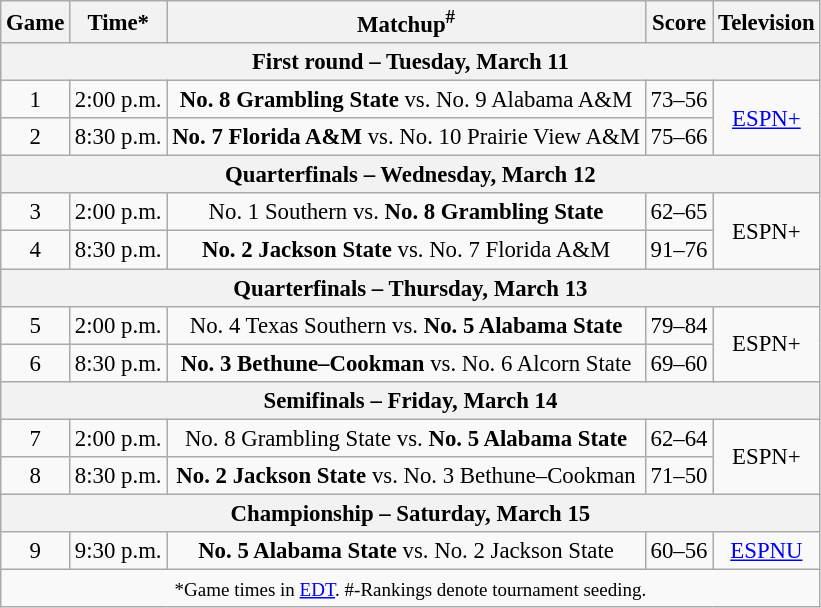<table class="wikitable" style="font-size: 95%;text-align:center">
<tr>
<th>Game</th>
<th>Time*</th>
<th>Matchup<sup>#</sup></th>
<th>Score</th>
<th>Television</th>
</tr>
<tr>
<th colspan="6">First round – Tuesday, March 11</th>
</tr>
<tr>
<td>1</td>
<td>2:00 p.m.</td>
<td><strong>No. 8 Grambling State</strong> vs. No. 9 Alabama A&M</td>
<td>73–56</td>
<td rowspan="2"><a href='#'>ESPN+</a></td>
</tr>
<tr>
<td>2</td>
<td>8:30 p.m.</td>
<td><strong>No. 7 Florida A&M</strong> vs. No. 10 Prairie View A&M</td>
<td>75–66</td>
</tr>
<tr>
<th colspan="6">Quarterfinals – Wednesday, March 12</th>
</tr>
<tr>
<td>3</td>
<td>2:00 p.m.</td>
<td>No. 1 Southern vs. <strong>No. 8 Grambling State</strong></td>
<td>62–65</td>
<td rowspan="2">ESPN+</td>
</tr>
<tr>
<td>4</td>
<td>8:30 p.m.</td>
<td><strong>No. 2 Jackson State</strong> vs. No. 7 Florida A&M</td>
<td>91–76</td>
</tr>
<tr>
<th colspan="6">Quarterfinals – Thursday, March 13</th>
</tr>
<tr>
<td>5</td>
<td>2:00 p.m.</td>
<td>No. 4 Texas Southern vs. <strong>No. 5 Alabama State</strong></td>
<td>79–84</td>
<td rowspan="2">ESPN+</td>
</tr>
<tr>
<td>6</td>
<td>8:30 p.m.</td>
<td><strong>No. 3 Bethune–Cookman</strong> vs. No. 6 Alcorn State</td>
<td>69–60</td>
</tr>
<tr>
<th colspan="6">Semifinals – Friday, March 14</th>
</tr>
<tr>
<td>7</td>
<td>2:00 p.m.</td>
<td>No. 8 Grambling State vs. <strong>No. 5 Alabama State</strong></td>
<td>62–64</td>
<td rowspan="2">ESPN+</td>
</tr>
<tr>
<td>8</td>
<td>8:30 p.m.</td>
<td><strong>No. 2 Jackson State</strong> vs. No. 3 Bethune–Cookman</td>
<td>71–50</td>
</tr>
<tr>
<th colspan="6">Championship – Saturday, March 15</th>
</tr>
<tr>
<td>9</td>
<td>9:30 p.m.</td>
<td><strong>No. 5 Alabama State</strong> vs. No. 2 Jackson State</td>
<td>60–56</td>
<td rowspan="1"><a href='#'>ESPNU</a></td>
</tr>
<tr>
<td colspan="6"><small>*Game times in <a href='#'>EDT</a>. #-Rankings denote tournament seeding.</small></td>
</tr>
</table>
